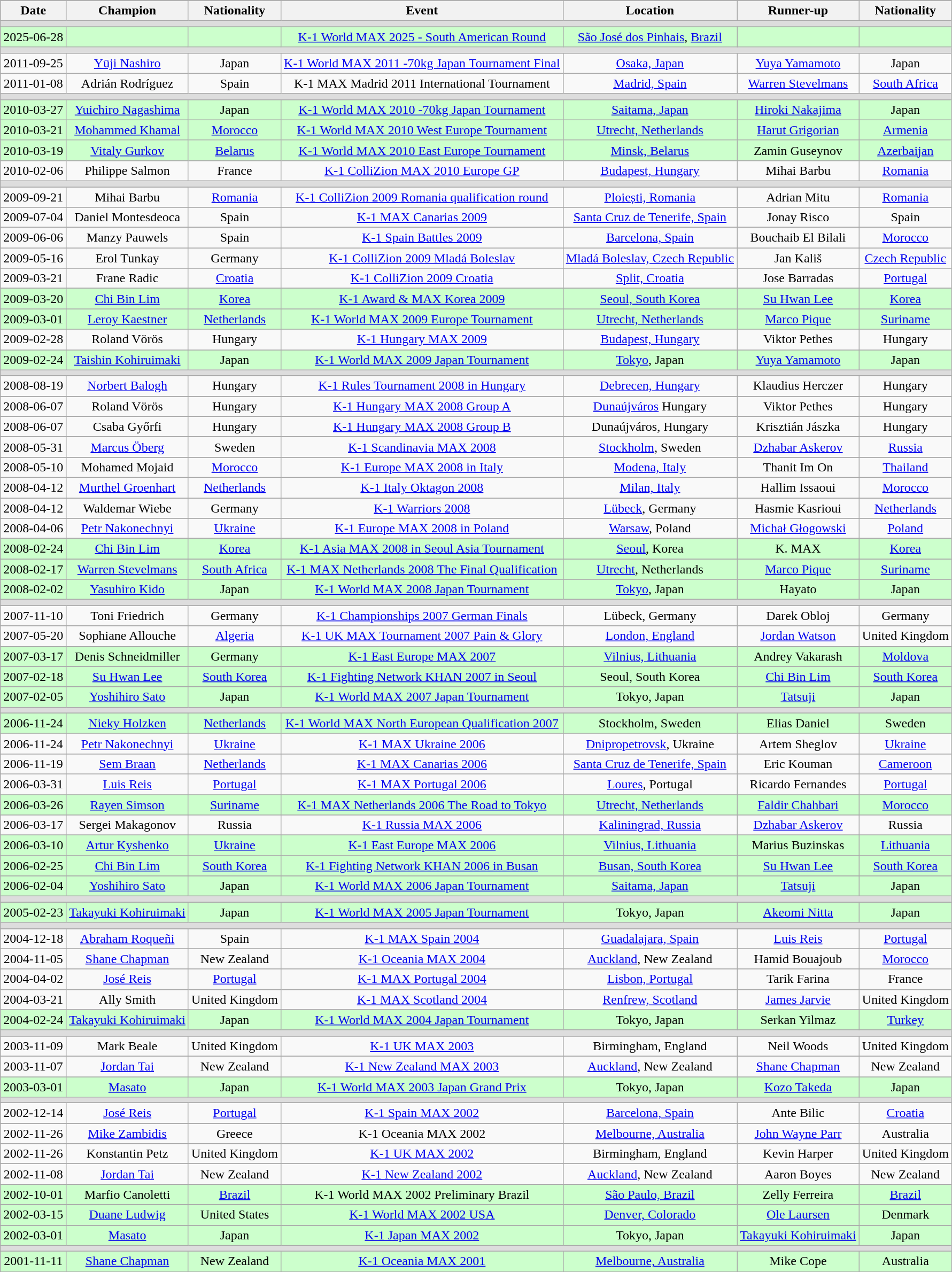<table class="wikitable" style="text-align:center">
<tr>
</tr>
<tr bgcolor="#dddddd">
<th>Date</th>
<th>Champion</th>
<th>Nationality</th>
<th>Event</th>
<th>Location</th>
<th>Runner-up</th>
<th>Nationality</th>
</tr>
<tr>
<th style=background:#dddddd colspan=9></th>
</tr>
<tr>
</tr>
<tr bgcolor=#CCFFCC>
<td>2025-06-28</td>
<td></td>
<td></td>
<td><a href='#'>K-1 World MAX 2025 - South American Round</a></td>
<td><a href='#'>São José dos Pinhais</a>, <a href='#'>Brazil</a></td>
<td></td>
<td></td>
</tr>
<tr>
<th style=background:#dddddd colspan=9></th>
</tr>
<tr>
<td>2011-09-25</td>
<td><a href='#'>Yūji Nashiro</a></td>
<td> Japan</td>
<td><a href='#'>K-1 World MAX 2011 -70kg Japan Tournament Final</a></td>
<td><a href='#'>Osaka, Japan</a></td>
<td><a href='#'>Yuya Yamamoto</a></td>
<td> Japan</td>
</tr>
<tr>
<td>2011-01-08</td>
<td>Adrián Rodríguez</td>
<td> Spain</td>
<td>K-1 MAX Madrid 2011 International Tournament</td>
<td><a href='#'>Madrid, Spain</a></td>
<td><a href='#'>Warren Stevelmans</a></td>
<td> <a href='#'>South Africa</a></td>
</tr>
<tr>
<th style=background:#dddddd colspan=9></th>
</tr>
<tr bgcolor=#CCFFCC>
<td>2010-03-27</td>
<td><a href='#'>Yuichiro Nagashima</a></td>
<td> Japan</td>
<td><a href='#'>K-1 World MAX 2010 -70kg Japan Tournament</a></td>
<td><a href='#'>Saitama, Japan</a></td>
<td><a href='#'>Hiroki Nakajima</a></td>
<td> Japan</td>
</tr>
<tr bgcolor=#CCFFCC>
<td>2010-03-21</td>
<td><a href='#'>Mohammed Khamal</a></td>
<td> <a href='#'>Morocco</a></td>
<td><a href='#'>K-1 World MAX 2010 West Europe Tournament</a></td>
<td><a href='#'>Utrecht, Netherlands</a></td>
<td><a href='#'>Harut Grigorian</a></td>
<td> <a href='#'>Armenia</a></td>
</tr>
<tr bgcolor=#CCFFCC>
<td>2010-03-19</td>
<td><a href='#'>Vitaly Gurkov</a></td>
<td> <a href='#'>Belarus</a></td>
<td><a href='#'>K-1 World MAX 2010 East Europe Tournament</a></td>
<td><a href='#'>Minsk, Belarus</a></td>
<td>Zamin Guseynov</td>
<td> <a href='#'>Azerbaijan</a></td>
</tr>
<tr>
<td>2010-02-06</td>
<td>Philippe Salmon</td>
<td> France</td>
<td><a href='#'>K-1 ColliZion MAX 2010 Europe GP</a></td>
<td><a href='#'>Budapest, Hungary</a></td>
<td>Mihai Barbu</td>
<td> <a href='#'>Romania</a></td>
</tr>
<tr>
<th style=background:#dddddd colspan=9></th>
</tr>
<tr>
</tr>
<tr>
<td>2009-09-21</td>
<td>Mihai Barbu</td>
<td> <a href='#'>Romania</a></td>
<td><a href='#'>K-1 ColliZion 2009 Romania qualification round</a></td>
<td><a href='#'>Ploiești, Romania</a></td>
<td>Adrian Mitu</td>
<td> <a href='#'>Romania</a></td>
</tr>
<tr>
</tr>
<tr>
<td>2009-07-04</td>
<td>Daniel Montesdeoca</td>
<td> Spain</td>
<td><a href='#'>K-1 MAX Canarias 2009</a></td>
<td><a href='#'>Santa Cruz de Tenerife, Spain</a></td>
<td>Jonay Risco</td>
<td> Spain</td>
</tr>
<tr>
</tr>
<tr>
<td>2009-06-06</td>
<td>Manzy Pauwels</td>
<td> Spain</td>
<td><a href='#'>K-1 Spain Battles 2009</a></td>
<td><a href='#'>Barcelona, Spain</a></td>
<td>Bouchaib El Bilali</td>
<td> <a href='#'>Morocco</a></td>
</tr>
<tr>
</tr>
<tr>
<td>2009-05-16</td>
<td>Erol Tunkay</td>
<td> Germany</td>
<td><a href='#'>K-1 ColliZion 2009 Mladá Boleslav</a></td>
<td><a href='#'>Mladá Boleslav, Czech Republic</a></td>
<td>Jan Kališ</td>
<td> <a href='#'>Czech Republic</a></td>
</tr>
<tr>
</tr>
<tr>
<td>2009-03-21</td>
<td>Frane Radic</td>
<td> <a href='#'>Croatia</a></td>
<td><a href='#'>K-1 ColliZion 2009 Croatia</a></td>
<td><a href='#'>Split, Croatia</a></td>
<td>Jose Barradas</td>
<td> <a href='#'>Portugal</a></td>
</tr>
<tr>
</tr>
<tr bgcolor=#CCFFCC>
<td>2009-03-20</td>
<td><a href='#'>Chi Bin Lim</a></td>
<td> <a href='#'>Korea</a></td>
<td><a href='#'>K-1 Award & MAX Korea 2009</a></td>
<td><a href='#'>Seoul, South Korea</a></td>
<td><a href='#'>Su Hwan Lee</a></td>
<td> <a href='#'>Korea</a></td>
</tr>
<tr>
</tr>
<tr bgcolor=#CCFFCC>
<td>2009-03-01</td>
<td><a href='#'>Leroy Kaestner</a></td>
<td> <a href='#'>Netherlands</a></td>
<td><a href='#'>K-1 World MAX 2009 Europe Tournament</a></td>
<td><a href='#'>Utrecht, Netherlands</a></td>
<td><a href='#'>Marco Pique</a></td>
<td> <a href='#'>Suriname</a></td>
</tr>
<tr>
</tr>
<tr>
<td>2009-02-28</td>
<td>Roland Vörös</td>
<td> Hungary</td>
<td><a href='#'>K-1 Hungary MAX 2009</a></td>
<td><a href='#'>Budapest, Hungary</a></td>
<td>Viktor Pethes</td>
<td> Hungary</td>
</tr>
<tr>
</tr>
<tr bgcolor=#CCFFCC>
<td>2009-02-24</td>
<td><a href='#'>Taishin Kohiruimaki</a></td>
<td> Japan</td>
<td><a href='#'>K-1 World MAX 2009 Japan Tournament</a></td>
<td><a href='#'>Tokyo</a>, Japan</td>
<td><a href='#'>Yuya Yamamoto</a></td>
<td> Japan</td>
</tr>
<tr>
<th style=background:#dddddd colspan=9></th>
</tr>
<tr>
</tr>
<tr>
<td>2008-08-19</td>
<td><a href='#'>Norbert Balogh</a></td>
<td> Hungary</td>
<td><a href='#'>K-1 Rules Tournament 2008 in Hungary</a></td>
<td><a href='#'>Debrecen, Hungary</a></td>
<td>Klaudius Herczer</td>
<td> Hungary</td>
</tr>
<tr>
</tr>
<tr>
<td>2008-06-07</td>
<td>Roland Vörös</td>
<td> Hungary</td>
<td><a href='#'>K-1 Hungary MAX 2008 Group A</a></td>
<td><a href='#'>Dunaújváros</a> Hungary</td>
<td>Viktor Pethes</td>
<td> Hungary</td>
</tr>
<tr>
</tr>
<tr>
<td>2008-06-07</td>
<td>Csaba Győrfi</td>
<td> Hungary</td>
<td><a href='#'>K-1 Hungary MAX 2008 Group B</a></td>
<td>Dunaújváros, Hungary</td>
<td>Krisztián Jászka</td>
<td> Hungary</td>
</tr>
<tr>
</tr>
<tr>
<td>2008-05-31</td>
<td><a href='#'>Marcus Öberg</a></td>
<td> Sweden</td>
<td><a href='#'>K-1 Scandinavia MAX 2008</a></td>
<td><a href='#'>Stockholm</a>, Sweden</td>
<td><a href='#'>Dzhabar Askerov</a></td>
<td> <a href='#'>Russia</a></td>
</tr>
<tr>
</tr>
<tr>
<td>2008-05-10</td>
<td>Mohamed Mojaid</td>
<td> <a href='#'>Morocco</a></td>
<td><a href='#'>K-1 Europe MAX 2008 in Italy</a></td>
<td><a href='#'>Modena, Italy</a></td>
<td>Thanit Im On</td>
<td> <a href='#'>Thailand</a></td>
</tr>
<tr>
</tr>
<tr>
<td>2008-04-12</td>
<td><a href='#'>Murthel Groenhart</a></td>
<td> <a href='#'>Netherlands</a></td>
<td><a href='#'>K-1 Italy Oktagon 2008</a></td>
<td><a href='#'>Milan, Italy</a></td>
<td>Hallim Issaoui</td>
<td> <a href='#'>Morocco</a></td>
</tr>
<tr>
</tr>
<tr>
<td>2008-04-12</td>
<td>Waldemar Wiebe</td>
<td> Germany</td>
<td><a href='#'>K-1 Warriors 2008</a></td>
<td><a href='#'>Lübeck</a>, Germany</td>
<td>Hasmie Kasrioui</td>
<td> <a href='#'>Netherlands</a></td>
</tr>
<tr>
</tr>
<tr>
<td>2008-04-06</td>
<td><a href='#'>Petr Nakonechnyi</a></td>
<td> <a href='#'>Ukraine</a></td>
<td><a href='#'>K-1 Europe MAX 2008 in Poland</a></td>
<td><a href='#'>Warsaw</a>, Poland</td>
<td><a href='#'>Michał Głogowski</a></td>
<td> <a href='#'>Poland</a></td>
</tr>
<tr>
</tr>
<tr bgcolor=#CCFFCC>
<td>2008-02-24</td>
<td><a href='#'>Chi Bin Lim</a></td>
<td> <a href='#'>Korea</a></td>
<td><a href='#'>K-1 Asia MAX 2008 in Seoul Asia Tournament</a></td>
<td><a href='#'>Seoul</a>, Korea</td>
<td>K. MAX</td>
<td> <a href='#'>Korea</a></td>
</tr>
<tr>
</tr>
<tr bgcolor=#CCFFCC>
<td>2008-02-17</td>
<td><a href='#'>Warren Stevelmans</a></td>
<td> <a href='#'>South Africa</a></td>
<td><a href='#'>K-1 MAX Netherlands 2008 The Final Qualification</a></td>
<td><a href='#'>Utrecht</a>, Netherlands</td>
<td><a href='#'>Marco Pique</a></td>
<td> <a href='#'>Suriname</a></td>
</tr>
<tr>
</tr>
<tr bgcolor=#CCFFCC>
<td>2008-02-02</td>
<td><a href='#'>Yasuhiro Kido</a></td>
<td> Japan</td>
<td><a href='#'>K-1 World MAX 2008 Japan Tournament</a></td>
<td><a href='#'>Tokyo</a>, Japan</td>
<td>Hayato</td>
<td> Japan</td>
</tr>
<tr>
<th style=background:#dddddd colspan=9></th>
</tr>
<tr>
</tr>
<tr>
<td>2007-11-10</td>
<td>Toni Friedrich</td>
<td> Germany</td>
<td><a href='#'>K-1 Championships 2007 German Finals</a></td>
<td>Lübeck, Germany</td>
<td>Darek Obloj</td>
<td> Germany</td>
</tr>
<tr>
</tr>
<tr>
<td>2007-05-20</td>
<td>Sophiane Allouche</td>
<td> <a href='#'>Algeria</a></td>
<td><a href='#'>K-1 UK MAX Tournament 2007 Pain & Glory</a></td>
<td><a href='#'>London, England</a></td>
<td><a href='#'>Jordan Watson</a></td>
<td> United Kingdom</td>
</tr>
<tr>
</tr>
<tr bgcolor=#CCFFCC>
<td>2007-03-17</td>
<td>Denis Schneidmiller</td>
<td> Germany</td>
<td><a href='#'>K-1 East Europe MAX 2007</a></td>
<td><a href='#'>Vilnius, Lithuania</a></td>
<td>Andrey Vakarash</td>
<td> <a href='#'>Moldova</a></td>
</tr>
<tr>
</tr>
<tr bgcolor=#CCFFCC>
<td>2007-02-18</td>
<td><a href='#'>Su Hwan Lee</a></td>
<td> <a href='#'>South Korea</a></td>
<td><a href='#'>K-1 Fighting Network KHAN 2007 in Seoul</a></td>
<td>Seoul, South Korea</td>
<td><a href='#'>Chi Bin Lim</a></td>
<td> <a href='#'>South Korea</a></td>
</tr>
<tr>
</tr>
<tr bgcolor=#CCFFCC>
<td>2007-02-05</td>
<td><a href='#'>Yoshihiro Sato</a></td>
<td> Japan</td>
<td><a href='#'>K-1 World MAX 2007 Japan Tournament</a></td>
<td>Tokyo, Japan</td>
<td><a href='#'>Tatsuji</a></td>
<td> Japan</td>
</tr>
<tr>
<th style=background:#dddddd colspan=9></th>
</tr>
<tr>
</tr>
<tr bgcolor=#CCFFCC>
<td>2006-11-24</td>
<td><a href='#'>Nieky Holzken</a></td>
<td> <a href='#'>Netherlands</a></td>
<td><a href='#'>K-1 World MAX North European Qualification 2007</a></td>
<td>Stockholm, Sweden</td>
<td>Elias Daniel</td>
<td> Sweden</td>
</tr>
<tr>
</tr>
<tr>
<td>2006-11-24</td>
<td><a href='#'>Petr Nakonechnyi</a></td>
<td> <a href='#'>Ukraine</a></td>
<td><a href='#'>K-1 MAX Ukraine 2006</a></td>
<td><a href='#'>Dnipropetrovsk</a>, Ukraine</td>
<td>Artem Sheglov</td>
<td> <a href='#'>Ukraine</a></td>
</tr>
<tr>
</tr>
<tr>
<td>2006-11-19</td>
<td><a href='#'>Sem Braan</a></td>
<td> <a href='#'>Netherlands</a></td>
<td><a href='#'>K-1 MAX Canarias 2006</a></td>
<td><a href='#'>Santa Cruz de Tenerife, Spain</a></td>
<td>Eric Kouman</td>
<td> <a href='#'>Cameroon</a></td>
</tr>
<tr>
</tr>
<tr>
<td>2006-03-31</td>
<td><a href='#'>Luis Reis</a></td>
<td> <a href='#'>Portugal</a></td>
<td><a href='#'>K-1 MAX Portugal 2006</a></td>
<td><a href='#'>Loures</a>, Portugal</td>
<td>Ricardo Fernandes</td>
<td> <a href='#'>Portugal</a></td>
</tr>
<tr>
</tr>
<tr bgcolor=#CCFFCC>
<td>2006-03-26</td>
<td><a href='#'>Rayen Simson</a></td>
<td> <a href='#'>Suriname</a></td>
<td><a href='#'>K-1 MAX Netherlands 2006 The Road to Tokyo</a></td>
<td><a href='#'>Utrecht, Netherlands</a></td>
<td><a href='#'>Faldir Chahbari</a></td>
<td> <a href='#'>Morocco</a></td>
</tr>
<tr>
</tr>
<tr>
<td>2006-03-17</td>
<td>Sergei Makagonov</td>
<td> Russia</td>
<td><a href='#'>K-1 Russia MAX 2006</a></td>
<td><a href='#'>Kaliningrad, Russia</a></td>
<td><a href='#'>Dzhabar Askerov</a></td>
<td> Russia</td>
</tr>
<tr>
</tr>
<tr bgcolor=#CCFFCC>
<td>2006-03-10</td>
<td><a href='#'>Artur Kyshenko</a></td>
<td> <a href='#'>Ukraine</a></td>
<td><a href='#'>K-1 East Europe MAX 2006</a></td>
<td><a href='#'>Vilnius, Lithuania</a></td>
<td>Marius Buzinskas</td>
<td> <a href='#'>Lithuania</a></td>
</tr>
<tr>
</tr>
<tr bgcolor=#CCFFCC>
<td>2006-02-25</td>
<td><a href='#'>Chi Bin Lim</a></td>
<td> <a href='#'>South Korea</a></td>
<td><a href='#'>K-1 Fighting Network KHAN 2006 in Busan</a></td>
<td><a href='#'>Busan, South Korea</a></td>
<td><a href='#'>Su Hwan Lee</a></td>
<td> <a href='#'>South Korea</a></td>
</tr>
<tr>
</tr>
<tr bgcolor=#CCFFCC>
<td>2006-02-04</td>
<td><a href='#'>Yoshihiro Sato</a></td>
<td> Japan</td>
<td><a href='#'>K-1 World MAX 2006 Japan Tournament</a></td>
<td><a href='#'>Saitama, Japan</a></td>
<td><a href='#'>Tatsuji</a></td>
<td> Japan</td>
</tr>
<tr>
<th style=background:#dddddd colspan=9></th>
</tr>
<tr>
</tr>
<tr bgcolor=#CCFFCC>
<td>2005-02-23</td>
<td><a href='#'>Takayuki Kohiruimaki</a></td>
<td> Japan</td>
<td><a href='#'>K-1 World MAX 2005 Japan Tournament</a></td>
<td>Tokyo, Japan</td>
<td><a href='#'>Akeomi Nitta</a></td>
<td> Japan</td>
</tr>
<tr>
<th style=background:#dddddd colspan=9></th>
</tr>
<tr>
</tr>
<tr>
<td>2004-12-18</td>
<td><a href='#'>Abraham Roqueñi</a></td>
<td> Spain</td>
<td><a href='#'>K-1 MAX Spain 2004</a></td>
<td><a href='#'>Guadalajara, Spain</a></td>
<td><a href='#'>Luis Reis</a></td>
<td> <a href='#'>Portugal</a></td>
</tr>
<tr>
</tr>
<tr>
<td>2004-11-05</td>
<td><a href='#'>Shane Chapman</a></td>
<td> New Zealand</td>
<td><a href='#'>K-1 Oceania MAX 2004</a></td>
<td><a href='#'>Auckland</a>, New Zealand</td>
<td>Hamid Bouajoub</td>
<td> <a href='#'>Morocco</a></td>
</tr>
<tr>
</tr>
<tr>
<td>2004-04-02</td>
<td><a href='#'>José Reis</a></td>
<td> <a href='#'>Portugal</a></td>
<td><a href='#'>K-1 MAX Portugal 2004</a></td>
<td><a href='#'>Lisbon, Portugal</a></td>
<td>Tarik Farina</td>
<td> France</td>
</tr>
<tr>
<td>2004-03-21</td>
<td>Ally Smith</td>
<td> United Kingdom</td>
<td><a href='#'>K-1 MAX Scotland 2004</a></td>
<td><a href='#'>Renfrew, Scotland</a></td>
<td><a href='#'>James Jarvie</a></td>
<td> United Kingdom</td>
</tr>
<tr>
</tr>
<tr bgcolor=#CCFFCC>
<td>2004-02-24</td>
<td><a href='#'>Takayuki Kohiruimaki</a></td>
<td> Japan</td>
<td><a href='#'>K-1 World MAX 2004 Japan Tournament</a></td>
<td>Tokyo, Japan</td>
<td>Serkan Yilmaz</td>
<td> <a href='#'>Turkey</a></td>
</tr>
<tr>
<th style=background:#dddddd colspan=9></th>
</tr>
<tr>
</tr>
<tr>
<td>2003-11-09</td>
<td>Mark Beale</td>
<td> United Kingdom</td>
<td><a href='#'>K-1 UK MAX 2003</a></td>
<td>Birmingham, England</td>
<td>Neil Woods</td>
<td> United Kingdom</td>
</tr>
<tr>
</tr>
<tr>
</tr>
<tr>
<td>2003-11-07</td>
<td><a href='#'>Jordan Tai</a></td>
<td> New Zealand</td>
<td><a href='#'>K-1 New Zealand MAX 2003</a></td>
<td><a href='#'>Auckland</a>, New Zealand</td>
<td><a href='#'>Shane Chapman</a></td>
<td> New Zealand</td>
</tr>
<tr>
</tr>
<tr bgcolor=#CCFFCC>
<td>2003-03-01</td>
<td><a href='#'>Masato</a></td>
<td> Japan</td>
<td><a href='#'>K-1 World MAX 2003 Japan Grand Prix</a></td>
<td>Tokyo, Japan</td>
<td><a href='#'>Kozo Takeda</a></td>
<td> Japan</td>
</tr>
<tr>
<th style=background:#dddddd colspan=9></th>
</tr>
<tr>
</tr>
<tr>
<td>2002-12-14</td>
<td><a href='#'>José Reis</a></td>
<td> <a href='#'>Portugal</a></td>
<td><a href='#'>K-1 Spain MAX 2002</a></td>
<td><a href='#'>Barcelona, Spain</a></td>
<td>Ante Bilic</td>
<td> <a href='#'>Croatia</a></td>
</tr>
<tr>
</tr>
<tr>
<td>2002-11-26</td>
<td><a href='#'>Mike Zambidis</a></td>
<td> Greece</td>
<td>K-1 Oceania MAX 2002</td>
<td><a href='#'>Melbourne, Australia</a></td>
<td><a href='#'>John Wayne Parr</a></td>
<td> Australia</td>
</tr>
<tr>
</tr>
<tr>
<td>2002-11-26</td>
<td>Konstantin Petz</td>
<td> United Kingdom</td>
<td><a href='#'>K-1 UK MAX 2002</a></td>
<td>Birmingham, England</td>
<td>Kevin Harper</td>
<td> United Kingdom</td>
</tr>
<tr>
</tr>
<tr>
<td>2002-11-08</td>
<td><a href='#'>Jordan Tai</a></td>
<td> New Zealand</td>
<td><a href='#'>K-1 New Zealand 2002</a></td>
<td><a href='#'>Auckland</a>, New Zealand</td>
<td>Aaron Boyes</td>
<td> New Zealand</td>
</tr>
<tr>
</tr>
<tr bgcolor=#CCFFCC>
<td>2002-10-01</td>
<td>Marfio Canoletti</td>
<td> <a href='#'>Brazil</a></td>
<td>K-1 World MAX 2002 Preliminary Brazil</td>
<td><a href='#'>São Paulo, Brazil</a></td>
<td>Zelly Ferreira</td>
<td> <a href='#'>Brazil</a></td>
</tr>
<tr>
</tr>
<tr bgcolor=#CCFFCC>
<td>2002-03-15</td>
<td><a href='#'>Duane Ludwig</a></td>
<td> United States</td>
<td><a href='#'>K-1 World MAX 2002 USA</a></td>
<td><a href='#'>Denver, Colorado</a></td>
<td><a href='#'>Ole Laursen</a></td>
<td> Denmark</td>
</tr>
<tr>
</tr>
<tr bgcolor=#CCFFCC>
<td>2002-03-01</td>
<td><a href='#'>Masato</a></td>
<td> Japan</td>
<td><a href='#'>K-1 Japan MAX 2002</a></td>
<td>Tokyo, Japan</td>
<td><a href='#'>Takayuki Kohiruimaki</a></td>
<td> Japan</td>
</tr>
<tr>
<th style=background:#dddddd colspan=9></th>
</tr>
<tr>
</tr>
<tr bgcolor=#CCFFCC>
<td>2001-11-11</td>
<td><a href='#'>Shane Chapman</a></td>
<td> New Zealand</td>
<td><a href='#'>K-1 Oceania MAX 2001</a></td>
<td><a href='#'>Melbourne, Australia</a></td>
<td>Mike Cope</td>
<td> Australia</td>
</tr>
<tr>
</tr>
</table>
